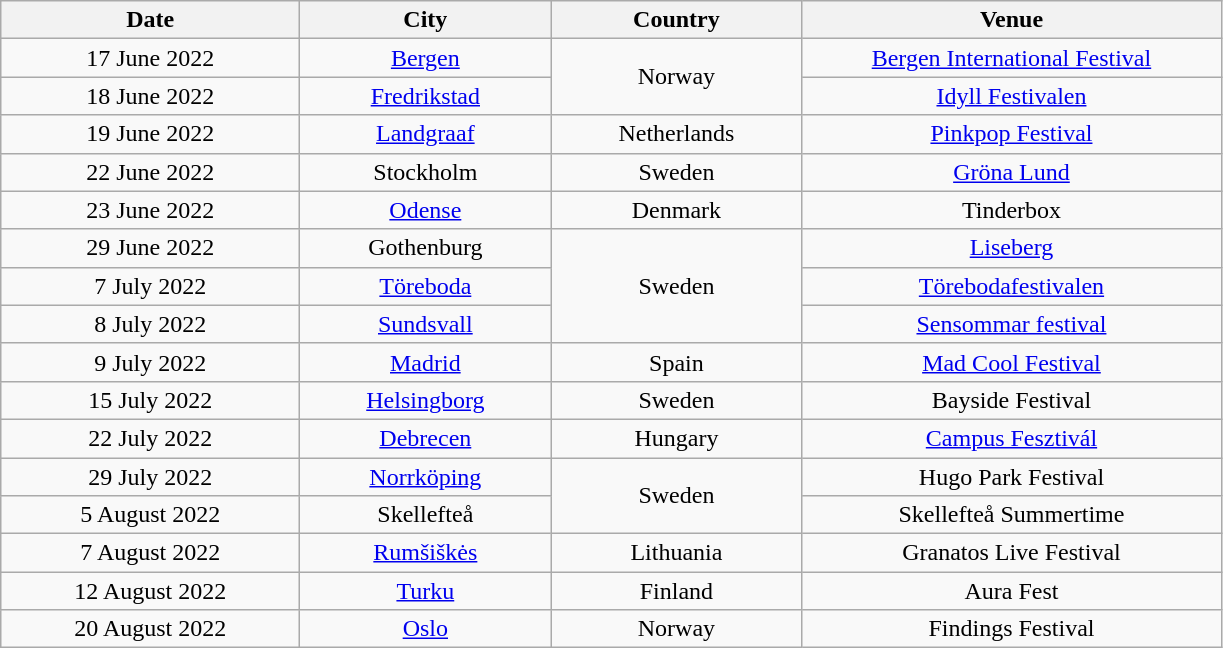<table class="wikitable plainrowheaders" style="text-align:center;">
<tr>
<th scope="col" style="width:12em;">Date</th>
<th scope="col" style="width:10em;">City</th>
<th scope="col" style="width:10em;">Country</th>
<th scope="col" style="width:17em;">Venue</th>
</tr>
<tr>
<td>17 June 2022</td>
<td><a href='#'>Bergen</a></td>
<td rowspan="2">Norway</td>
<td><a href='#'>Bergen International Festival</a></td>
</tr>
<tr>
<td>18 June 2022</td>
<td><a href='#'>Fredrikstad</a></td>
<td><a href='#'>Idyll Festivalen</a></td>
</tr>
<tr>
<td>19 June 2022</td>
<td><a href='#'>Landgraaf</a></td>
<td>Netherlands</td>
<td><a href='#'>Pinkpop Festival</a></td>
</tr>
<tr>
<td>22 June 2022</td>
<td>Stockholm</td>
<td>Sweden</td>
<td><a href='#'>Gröna Lund</a></td>
</tr>
<tr>
<td>23 June 2022</td>
<td><a href='#'>Odense</a></td>
<td>Denmark</td>
<td>Tinderbox</td>
</tr>
<tr>
<td>29 June 2022</td>
<td>Gothenburg</td>
<td rowspan="3">Sweden</td>
<td><a href='#'>Liseberg</a></td>
</tr>
<tr>
<td>7 July 2022</td>
<td><a href='#'>Töreboda</a></td>
<td><a href='#'>Törebodafestivalen</a></td>
</tr>
<tr>
<td>8 July 2022</td>
<td><a href='#'>Sundsvall</a></td>
<td><a href='#'>Sensommar festival</a></td>
</tr>
<tr>
<td>9 July 2022</td>
<td><a href='#'>Madrid</a></td>
<td>Spain</td>
<td><a href='#'>Mad Cool Festival</a></td>
</tr>
<tr>
<td>15 July 2022</td>
<td><a href='#'>Helsingborg</a></td>
<td>Sweden</td>
<td>Bayside Festival</td>
</tr>
<tr>
<td>22 July 2022</td>
<td><a href='#'>Debrecen</a></td>
<td>Hungary</td>
<td><a href='#'>Campus Fesztivál</a></td>
</tr>
<tr>
<td>29 July 2022</td>
<td><a href='#'>Norrköping</a></td>
<td rowspan="2">Sweden</td>
<td>Hugo Park Festival</td>
</tr>
<tr>
<td>5 August 2022</td>
<td>Skellefteå</td>
<td>Skellefteå Summertime</td>
</tr>
<tr>
<td>7 August 2022</td>
<td><a href='#'>Rumšiškės</a></td>
<td>Lithuania</td>
<td>Granatos Live Festival</td>
</tr>
<tr>
<td>12 August 2022</td>
<td><a href='#'>Turku</a></td>
<td>Finland</td>
<td>Aura Fest</td>
</tr>
<tr>
<td>20 August 2022</td>
<td><a href='#'>Oslo</a></td>
<td>Norway</td>
<td>Findings Festival</td>
</tr>
</table>
